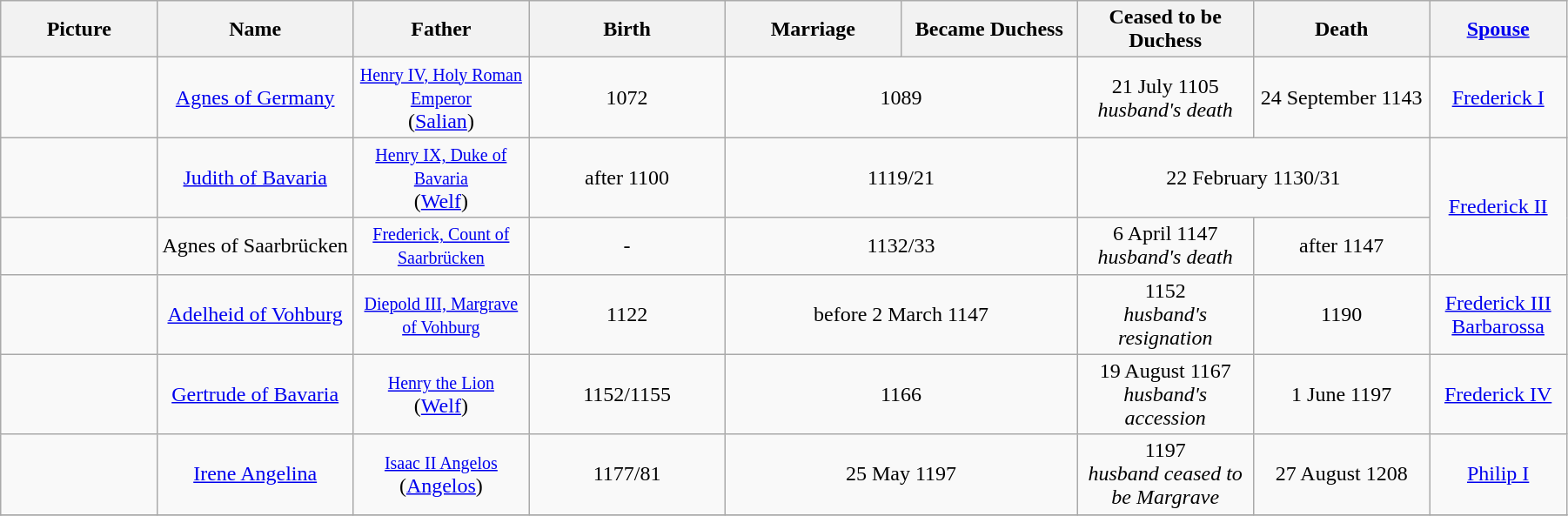<table width=95% class="wikitable">
<tr>
<th width = "8%">Picture</th>
<th width = "10%">Name</th>
<th width = "9%">Father</th>
<th width = "10%">Birth</th>
<th width = "9%">Marriage</th>
<th width = "9%">Became Duchess</th>
<th width = "9%">Ceased to be Duchess</th>
<th width = "9%">Death</th>
<th width = "7%"><a href='#'>Spouse</a></th>
</tr>
<tr>
<td align="center"></td>
<td align="center"><a href='#'>Agnes of Germany</a></td>
<td align="center"><small><a href='#'>Henry IV, Holy Roman Emperor</a></small><br>(<a href='#'>Salian</a>)</td>
<td align="center">1072</td>
<td align="center" colspan="2">1089</td>
<td align="center">21 July 1105<br><em>husband's death</em></td>
<td align="center">24 September 1143</td>
<td align="center"><a href='#'>Frederick I</a></td>
</tr>
<tr>
<td align="center"></td>
<td align="center"><a href='#'>Judith of Bavaria</a></td>
<td align="center"><small><a href='#'>Henry IX, Duke of Bavaria</a></small><br>(<a href='#'>Welf</a>)</td>
<td align="center">after 1100</td>
<td align="center" colspan="2">1119/21</td>
<td align="center" colspan="2">22 February 1130/31</td>
<td align="center" rowspan="2"><a href='#'>Frederick II</a></td>
</tr>
<tr>
<td align="center"></td>
<td align="center">Agnes of Saarbrücken</td>
<td align="center"><small><a href='#'>Frederick, Count of Saarbrücken</a></small></td>
<td align="center">-</td>
<td align="center" colspan="2">1132/33</td>
<td align="center">6 April 1147<br><em>husband's death</em></td>
<td align="center">after 1147</td>
</tr>
<tr>
<td align="center"></td>
<td align="center"><a href='#'>Adelheid of Vohburg</a></td>
<td align="center"><small><a href='#'>Diepold III, Margrave of Vohburg</a></small></td>
<td align="center">1122</td>
<td align="center" colspan="2">before 2 March 1147</td>
<td align="center">1152<br><em>husband's resignation</em></td>
<td align="center">1190</td>
<td align="center"><a href='#'>Frederick III Barbarossa</a></td>
</tr>
<tr>
<td align="center"></td>
<td align="center"><a href='#'>Gertrude of Bavaria</a></td>
<td align="center"><small><a href='#'>Henry the Lion</a></small> <br>(<a href='#'>Welf</a>)</td>
<td align="center">1152/1155</td>
<td align="center" colspan="2">1166</td>
<td align="center">19 August 1167<br><em>husband's accession</em></td>
<td align="center">1 June 1197</td>
<td align="center"><a href='#'>Frederick IV</a></td>
</tr>
<tr>
<td align="center"></td>
<td align="center"><a href='#'>Irene Angelina</a></td>
<td align="center"><small><a href='#'>Isaac II Angelos</a></small><br>(<a href='#'>Angelos</a>)</td>
<td align="center">1177/81</td>
<td align="center" colspan="2">25 May 1197</td>
<td align="center">1197<br><em>husband ceased to be Margrave</em></td>
<td align="center">27 August 1208</td>
<td align="center"><a href='#'>Philip I</a></td>
</tr>
<tr>
</tr>
</table>
